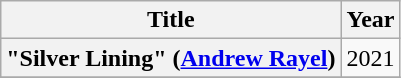<table class="wikitable sortable mw-collapsible plainrowheaders" border="1">
<tr>
<th>Title</th>
<th>Year</th>
</tr>
<tr>
<th scope="row">"Silver Lining" (<a href='#'>Andrew Rayel</a>)</th>
<td rowspan="1">2021</td>
</tr>
<tr>
</tr>
</table>
